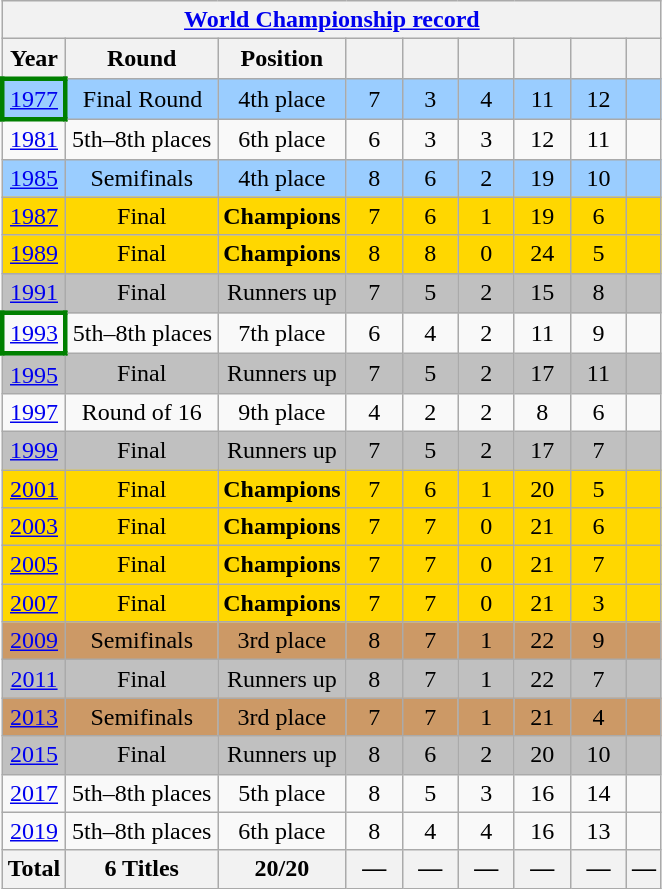<table class="wikitable" style="text-align: center;">
<tr>
<th colspan=9><strong><a href='#'>World Championship record</a></strong></th>
</tr>
<tr>
<th><strong>Year</strong></th>
<th><strong>Round</strong></th>
<th><strong>Position</strong></th>
<th width=30><strong></strong></th>
<th width=30><strong></strong></th>
<th width=30><strong></strong></th>
<th width=30><strong></strong></th>
<th width=30><strong></strong></th>
<th><strong></strong></th>
</tr>
<tr bgcolor=#9acdff>
<td style="border:3px solid green"> <a href='#'>1977</a></td>
<td>Final Round</td>
<td>4th place</td>
<td>7</td>
<td>3</td>
<td>4</td>
<td>11</td>
<td>12</td>
<td></td>
</tr>
<tr>
<td> <a href='#'>1981</a></td>
<td>5th–8th places</td>
<td>6th place</td>
<td>6</td>
<td>3</td>
<td>3</td>
<td>12</td>
<td>11</td>
<td></td>
</tr>
<tr bgcolor=#9acdff>
<td> <a href='#'>1985</a></td>
<td>Semifinals</td>
<td>4th place</td>
<td>8</td>
<td>6</td>
<td>2</td>
<td>19</td>
<td>10</td>
<td></td>
</tr>
<tr bgcolor=gold>
<td> <a href='#'>1987</a></td>
<td>Final</td>
<td><strong>Champions</strong></td>
<td>7</td>
<td>6</td>
<td>1</td>
<td>19</td>
<td>6</td>
<td></td>
</tr>
<tr bgcolor=gold>
<td> <a href='#'>1989</a></td>
<td>Final</td>
<td><strong>Champions</strong></td>
<td>8</td>
<td>8</td>
<td>0</td>
<td>24</td>
<td>5</td>
<td></td>
</tr>
<tr bgcolor=silver>
<td> <a href='#'>1991</a></td>
<td>Final</td>
<td>Runners up</td>
<td>7</td>
<td>5</td>
<td>2</td>
<td>15</td>
<td>8</td>
<td></td>
</tr>
<tr>
<td style="border:3px solid green"> <a href='#'>1993</a></td>
<td>5th–8th places</td>
<td>7th place</td>
<td>6</td>
<td>4</td>
<td>2</td>
<td>11</td>
<td>9</td>
<td></td>
</tr>
<tr bgcolor=silver>
<td> <a href='#'>1995</a></td>
<td>Final</td>
<td>Runners up</td>
<td>7</td>
<td>5</td>
<td>2</td>
<td>17</td>
<td>11</td>
<td></td>
</tr>
<tr>
<td> <a href='#'>1997</a></td>
<td>Round of 16</td>
<td>9th place</td>
<td>4</td>
<td>2</td>
<td>2</td>
<td>8</td>
<td>6</td>
<td></td>
</tr>
<tr bgcolor=silver>
<td> <a href='#'>1999</a></td>
<td>Final</td>
<td>Runners up</td>
<td>7</td>
<td>5</td>
<td>2</td>
<td>17</td>
<td>7</td>
<td></td>
</tr>
<tr bgcolor=gold>
<td> <a href='#'>2001</a></td>
<td>Final</td>
<td><strong>Champions</strong></td>
<td>7</td>
<td>6</td>
<td>1</td>
<td>20</td>
<td>5</td>
<td></td>
</tr>
<tr bgcolor=gold>
<td> <a href='#'>2003</a></td>
<td>Final</td>
<td><strong>Champions</strong></td>
<td>7</td>
<td>7</td>
<td>0</td>
<td>21</td>
<td>6</td>
<td></td>
</tr>
<tr bgcolor=gold>
<td> <a href='#'>2005</a></td>
<td>Final</td>
<td><strong>Champions</strong></td>
<td>7</td>
<td>7</td>
<td>0</td>
<td>21</td>
<td>7</td>
<td></td>
</tr>
<tr bgcolor=gold>
<td> <a href='#'>2007</a></td>
<td>Final</td>
<td><strong>Champions</strong></td>
<td>7</td>
<td>7</td>
<td>0</td>
<td>21</td>
<td>3</td>
<td></td>
</tr>
<tr bgcolor=cc9966>
<td> <a href='#'>2009</a></td>
<td>Semifinals</td>
<td>3rd place</td>
<td>8</td>
<td>7</td>
<td>1</td>
<td>22</td>
<td>9</td>
<td></td>
</tr>
<tr bgcolor=silver>
<td> <a href='#'>2011</a></td>
<td>Final</td>
<td>Runners up</td>
<td>8</td>
<td>7</td>
<td>1</td>
<td>22</td>
<td>7</td>
<td></td>
</tr>
<tr bgcolor=cc9966>
<td> <a href='#'>2013</a></td>
<td>Semifinals</td>
<td>3rd place</td>
<td>7</td>
<td>7</td>
<td>1</td>
<td>21</td>
<td>4</td>
<td></td>
</tr>
<tr bgcolor=silver>
<td> <a href='#'>2015</a></td>
<td>Final</td>
<td>Runners up</td>
<td>8</td>
<td>6</td>
<td>2</td>
<td>20</td>
<td>10</td>
<td></td>
</tr>
<tr>
<td> <a href='#'>2017</a></td>
<td>5th–8th places</td>
<td>5th place</td>
<td>8</td>
<td>5</td>
<td>3</td>
<td>16</td>
<td>14</td>
<td></td>
</tr>
<tr>
<td> <a href='#'>2019</a></td>
<td>5th–8th places</td>
<td>6th place</td>
<td>8</td>
<td>4</td>
<td>4</td>
<td>16</td>
<td>13</td>
<td></td>
</tr>
<tr>
<th><strong>Total</strong></th>
<th><strong>6 Titles</strong></th>
<th><strong>20/20</strong></th>
<th><strong>—</strong></th>
<th><strong>—</strong></th>
<th><strong>—</strong></th>
<th><strong>—</strong></th>
<th><strong>—</strong></th>
<th><strong>—</strong></th>
</tr>
</table>
